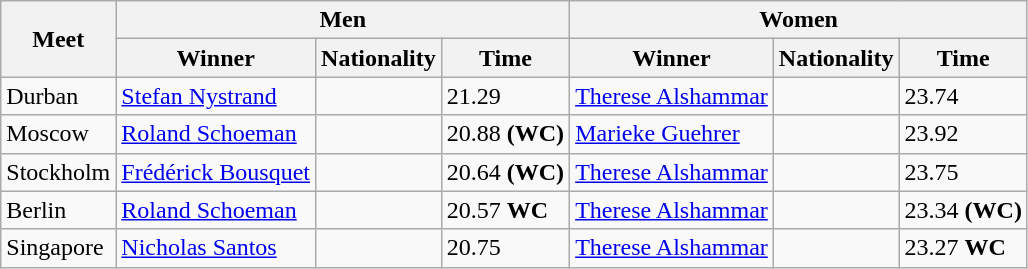<table class="wikitable">
<tr>
<th rowspan="2">Meet</th>
<th colspan="3">Men</th>
<th colspan="3">Women</th>
</tr>
<tr>
<th>Winner</th>
<th>Nationality</th>
<th>Time</th>
<th>Winner</th>
<th>Nationality</th>
<th>Time</th>
</tr>
<tr>
<td>Durban</td>
<td><a href='#'>Stefan Nystrand</a></td>
<td></td>
<td>21.29</td>
<td><a href='#'>Therese Alshammar</a></td>
<td></td>
<td>23.74</td>
</tr>
<tr>
<td>Moscow</td>
<td><a href='#'>Roland Schoeman</a></td>
<td></td>
<td>20.88 <strong>(WC)</strong></td>
<td><a href='#'>Marieke Guehrer</a></td>
<td></td>
<td>23.92</td>
</tr>
<tr>
<td>Stockholm</td>
<td><a href='#'>Frédérick Bousquet</a></td>
<td></td>
<td>20.64 <strong>(WC)</strong></td>
<td><a href='#'>Therese Alshammar</a></td>
<td></td>
<td>23.75</td>
</tr>
<tr>
<td>Berlin</td>
<td><a href='#'>Roland Schoeman</a></td>
<td></td>
<td>20.57 <strong>WC</strong></td>
<td><a href='#'>Therese Alshammar</a></td>
<td></td>
<td>23.34 <strong>(WC)</strong></td>
</tr>
<tr>
<td>Singapore</td>
<td><a href='#'>Nicholas Santos</a></td>
<td></td>
<td>20.75</td>
<td><a href='#'>Therese Alshammar</a></td>
<td></td>
<td>23.27 <strong>WC</strong></td>
</tr>
</table>
